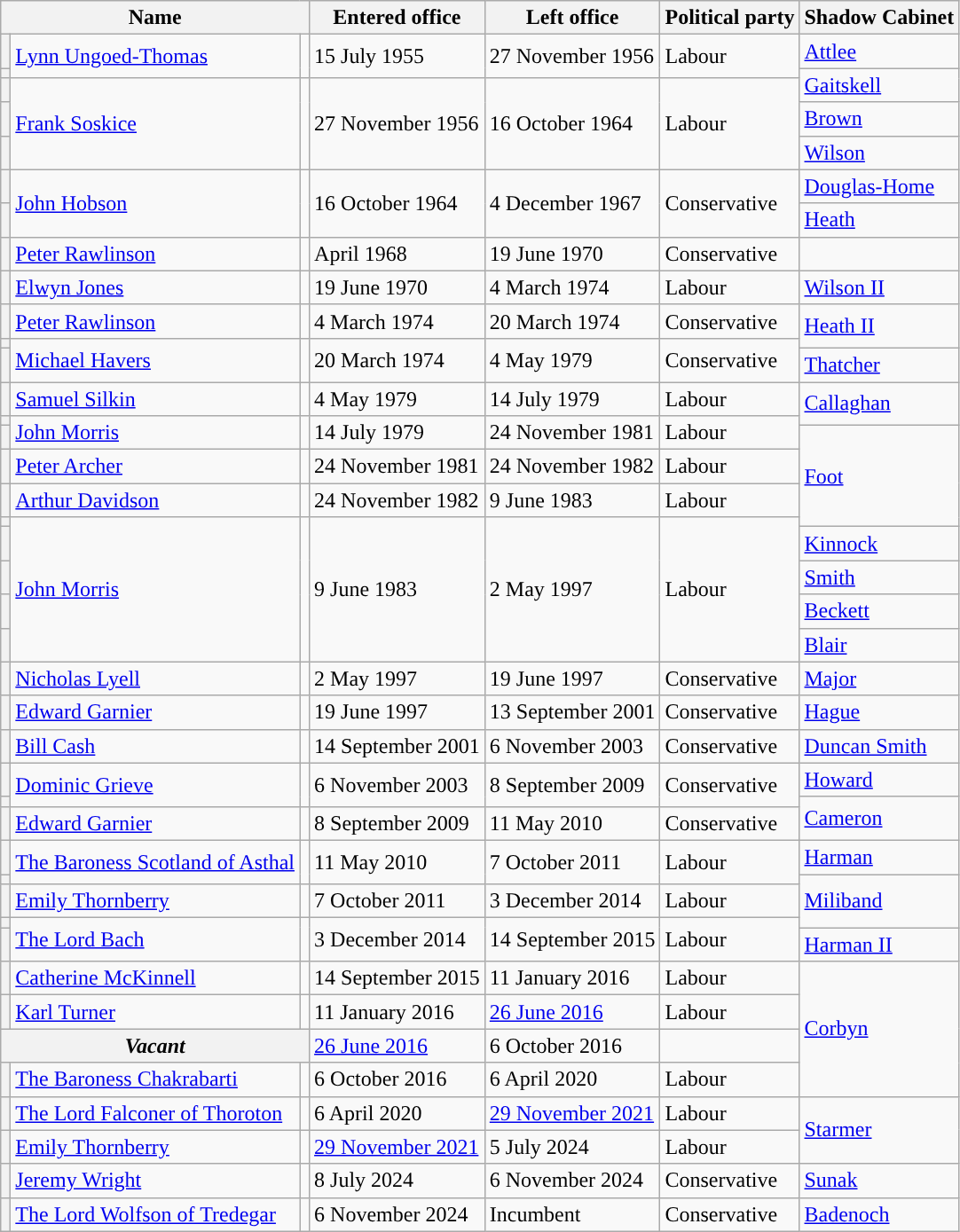<table class="wikitable">
<tr>
<th colspan=3>Name</th>
<th>Entered office</th>
<th>Left office</th>
<th>Political party</th>
<th>Shadow Cabinet</th>
</tr>
<tr>
<th style="background-color: "></th>
<td rowspan=2><a href='#'>Lynn Ungoed-Thomas</a></td>
<td rowspan=2></td>
<td rowspan=2>15 July 1955</td>
<td rowspan=2>27 November 1956</td>
<td rowspan=2>Labour</td>
<td><a href='#'>Attlee</a></td>
</tr>
<tr>
<th style="background-color: "></th>
<td rowspan=2 ><a href='#'>Gaitskell</a></td>
</tr>
<tr>
<th style="background-color: "></th>
<td rowspan=3><a href='#'>Frank Soskice</a></td>
<td rowspan=3></td>
<td rowspan=3>27 November 1956</td>
<td rowspan=3>16 October 1964</td>
<td rowspan=3>Labour</td>
</tr>
<tr>
<th style="background-color: "></th>
<td><a href='#'>Brown</a></td>
</tr>
<tr>
<th style="background-color: "></th>
<td><a href='#'>Wilson</a></td>
</tr>
<tr>
<th style="background-color: "></th>
<td rowspan=2><a href='#'>John Hobson</a></td>
<td rowspan=2></td>
<td rowspan=2>16 October 1964</td>
<td rowspan=2>4 December 1967</td>
<td rowspan=2>Conservative</td>
<td><a href='#'>Douglas-Home</a></td>
</tr>
<tr>
<th style="background-color: "></th>
<td><a href='#'>Heath</a></td>
</tr>
<tr>
<th style="background-color: "></th>
<td><a href='#'>Peter Rawlinson</a></td>
<td></td>
<td>April 1968</td>
<td>19 June 1970</td>
<td>Conservative</td>
</tr>
<tr>
<th style="background-color: "></th>
<td><a href='#'>Elwyn Jones</a></td>
<td></td>
<td>19 June 1970</td>
<td>4 March 1974</td>
<td>Labour</td>
<td><a href='#'>Wilson II</a></td>
</tr>
<tr>
<th style="background-color: "></th>
<td><a href='#'>Peter Rawlinson</a></td>
<td></td>
<td>4 March 1974</td>
<td>20 March 1974</td>
<td>Conservative</td>
<td rowspan=2 ><a href='#'>Heath II</a></td>
</tr>
<tr>
<th style="background-color: "></th>
<td rowspan=2><a href='#'>Michael Havers</a></td>
<td rowspan=2></td>
<td rowspan=2>20 March 1974</td>
<td rowspan=2>4 May 1979</td>
<td rowspan=2>Conservative</td>
</tr>
<tr>
<th style="background-color: "></th>
<td><a href='#'>Thatcher</a></td>
</tr>
<tr>
<th style="background-color: "></th>
<td><a href='#'>Samuel Silkin</a></td>
<td></td>
<td>4 May 1979</td>
<td>14 July 1979</td>
<td>Labour</td>
<td rowspan=2 ><a href='#'>Callaghan</a></td>
</tr>
<tr>
<th style="background-color: "></th>
<td rowspan=2><a href='#'>John Morris</a></td>
<td rowspan=2></td>
<td rowspan=2>14 July 1979</td>
<td rowspan=2>24 November 1981</td>
<td rowspan=2>Labour</td>
</tr>
<tr>
<th style="background-color: "></th>
<td rowspan=4 ><a href='#'>Foot</a></td>
</tr>
<tr>
<th style="background-color: "></th>
<td><a href='#'>Peter Archer</a></td>
<td></td>
<td>24 November 1981</td>
<td>24 November 1982</td>
<td>Labour</td>
</tr>
<tr>
<th style="background-color: "></th>
<td><a href='#'>Arthur Davidson</a></td>
<td></td>
<td>24 November 1982</td>
<td>9 June 1983</td>
<td>Labour</td>
</tr>
<tr>
<th style="background-color: "></th>
<td rowspan=5><a href='#'>John Morris</a></td>
<td rowspan=5></td>
<td rowspan=5>9 June 1983</td>
<td rowspan=5>2 May 1997</td>
<td rowspan=5>Labour</td>
</tr>
<tr>
<th style="background-color: "></th>
<td><a href='#'>Kinnock</a></td>
</tr>
<tr>
<th style="background-color: "></th>
<td><a href='#'>Smith</a></td>
</tr>
<tr>
<th style="background-color: "></th>
<td><a href='#'>Beckett</a></td>
</tr>
<tr>
<th style="background-color: "></th>
<td><a href='#'>Blair</a></td>
</tr>
<tr>
<th style="background-color: "></th>
<td><a href='#'>Nicholas Lyell</a></td>
<td></td>
<td>2 May 1997</td>
<td>19 June 1997</td>
<td>Conservative</td>
<td><a href='#'>Major</a></td>
</tr>
<tr>
<th style="background-color: "></th>
<td><a href='#'>Edward Garnier</a></td>
<td></td>
<td>19 June 1997</td>
<td>13 September 2001</td>
<td>Conservative</td>
<td><a href='#'>Hague</a></td>
</tr>
<tr>
<th style="background-color: "></th>
<td><a href='#'>Bill Cash</a></td>
<td></td>
<td>14 September 2001</td>
<td>6 November 2003</td>
<td>Conservative</td>
<td><a href='#'>Duncan Smith</a></td>
</tr>
<tr>
<th style="background-color: "></th>
<td rowspan=2><a href='#'>Dominic Grieve</a></td>
<td rowspan=2></td>
<td rowspan=2>6 November 2003</td>
<td rowspan=2>8 September 2009</td>
<td rowspan=2>Conservative</td>
<td><a href='#'>Howard</a></td>
</tr>
<tr>
<th style="background-color: "></th>
<td rowspan=2 ><a href='#'>Cameron</a></td>
</tr>
<tr>
<th style="background-color: "></th>
<td><a href='#'>Edward Garnier</a></td>
<td></td>
<td>8 September 2009</td>
<td>11 May 2010</td>
<td>Conservative</td>
</tr>
<tr>
<th style="background-color: "></th>
<td rowspan=2><a href='#'>The Baroness Scotland of Asthal</a></td>
<td rowspan=2></td>
<td rowspan=2>11 May 2010</td>
<td rowspan=2>7 October 2011</td>
<td rowspan=2>Labour</td>
<td><a href='#'>Harman</a></td>
</tr>
<tr>
<th style="background-color: "></th>
<td rowspan=3 ><a href='#'>Miliband</a></td>
</tr>
<tr>
<th style="background-color: "></th>
<td><a href='#'>Emily Thornberry</a></td>
<td></td>
<td>7 October 2011</td>
<td>3 December 2014</td>
<td>Labour</td>
</tr>
<tr>
<th style="background-color: "></th>
<td rowspan=2><a href='#'>The Lord Bach</a></td>
<td rowspan=2></td>
<td rowspan=2>3 December 2014</td>
<td rowspan=2>14 September 2015</td>
<td rowspan=2>Labour</td>
</tr>
<tr>
<th style="background-color: "></th>
<td><a href='#'>Harman II</a></td>
</tr>
<tr>
<th style="background-color: "></th>
<td><a href='#'>Catherine McKinnell</a></td>
<td></td>
<td>14 September 2015</td>
<td>11 January 2016</td>
<td>Labour</td>
<td rowspan=4 ><a href='#'>Corbyn</a></td>
</tr>
<tr>
<th style="background-color: "></th>
<td><a href='#'>Karl Turner</a></td>
<td></td>
<td>11 January 2016</td>
<td><a href='#'>26 June 2016</a></td>
<td>Labour</td>
</tr>
<tr>
<th colspan=3><em>Vacant</em></th>
<td><a href='#'>26 June 2016</a></td>
<td>6 October 2016</td>
<td></td>
</tr>
<tr>
<th style="background-color: "></th>
<td><a href='#'>The Baroness Chakrabarti</a></td>
<td></td>
<td>6 October 2016</td>
<td>6 April 2020</td>
<td>Labour</td>
</tr>
<tr /* References */>
<th style="background-color: "></th>
<td><a href='#'>The Lord Falconer of Thoroton</a></td>
<td></td>
<td>6 April 2020</td>
<td><a href='#'>29 November 2021</a></td>
<td>Labour</td>
<td rowspan="2" ><a href='#'>Starmer</a></td>
</tr>
<tr>
<th style="background-color: "></th>
<td><a href='#'>Emily Thornberry</a></td>
<td></td>
<td><a href='#'>29 November 2021</a></td>
<td>5 July 2024</td>
<td>Labour</td>
</tr>
<tr>
<th style="background-color: "></th>
<td><a href='#'>Jeremy Wright</a></td>
<td></td>
<td>8 July 2024</td>
<td>6 November 2024</td>
<td>Conservative</td>
<td><a href='#'>Sunak</a></td>
</tr>
<tr>
<th style="background-color: "></th>
<td><a href='#'>The Lord Wolfson of Tredegar</a></td>
<td></td>
<td>6 November 2024</td>
<td>Incumbent</td>
<td>Conservative</td>
<td><a href='#'>Badenoch</a></td>
</tr>
</table>
